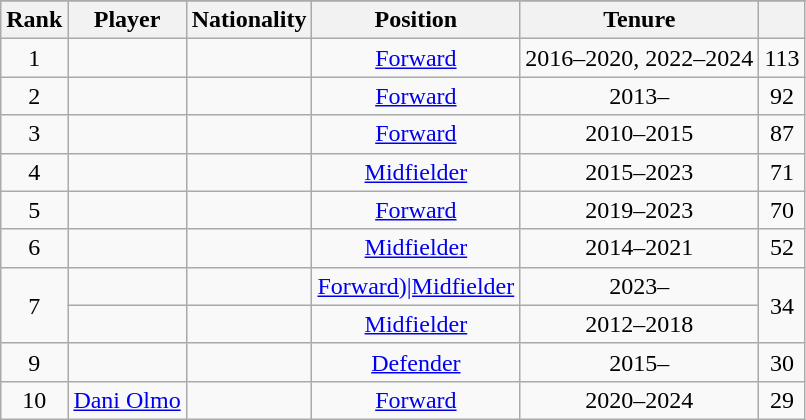<table class="wikitable sortable" style="text-align: center;">
<tr>
</tr>
<tr>
<th>Rank</th>
<th>Player</th>
<th>Nationality</th>
<th>Position</th>
<th>Tenure</th>
<th></th>
</tr>
<tr>
<td>1</td>
<td align=left></td>
<td align=left></td>
<td><a href='#'>Forward</a></td>
<td>2016–2020, 2022–2024</td>
<td>113</td>
</tr>
<tr>
<td>2</td>
<td align=left><strong></strong></td>
<td align=left></td>
<td><a href='#'>Forward</a></td>
<td>2013–</td>
<td>92</td>
</tr>
<tr>
<td>3</td>
<td align=left></td>
<td align=left></td>
<td><a href='#'>Forward</a></td>
<td>2010–2015</td>
<td>87</td>
</tr>
<tr>
<td>4</td>
<td align=left></td>
<td align=left></td>
<td><a href='#'>Midfielder</a></td>
<td>2015–2023</td>
<td>71</td>
</tr>
<tr>
<td>5</td>
<td align=left></td>
<td align=left></td>
<td><a href='#'>Forward</a></td>
<td>2019–2023</td>
<td>70</td>
</tr>
<tr>
<td>6</td>
<td align=left></td>
<td align=left></td>
<td><a href='#'>Midfielder</a></td>
<td>2014–2021</td>
<td>52</td>
</tr>
<tr>
<td rowspan="2">7</td>
<td align=left><strong></strong></td>
<td align=left></td>
<td><a href='#'>Forward)|Midfielder</a></td>
<td>2023–</td>
<td rowspan="2">34</td>
</tr>
<tr>
<td align=left></td>
<td align=left></td>
<td><a href='#'>Midfielder</a></td>
<td>2012–2018</td>
</tr>
<tr>
<td>9</td>
<td align=left><strong></strong></td>
<td align=left></td>
<td><a href='#'>Defender</a></td>
<td>2015–</td>
<td>30</td>
</tr>
<tr>
<td>10</td>
<td align=left><a href='#'>Dani Olmo</a></td>
<td align=left></td>
<td><a href='#'>Forward</a></td>
<td>2020–2024</td>
<td>29</td>
</tr>
</table>
